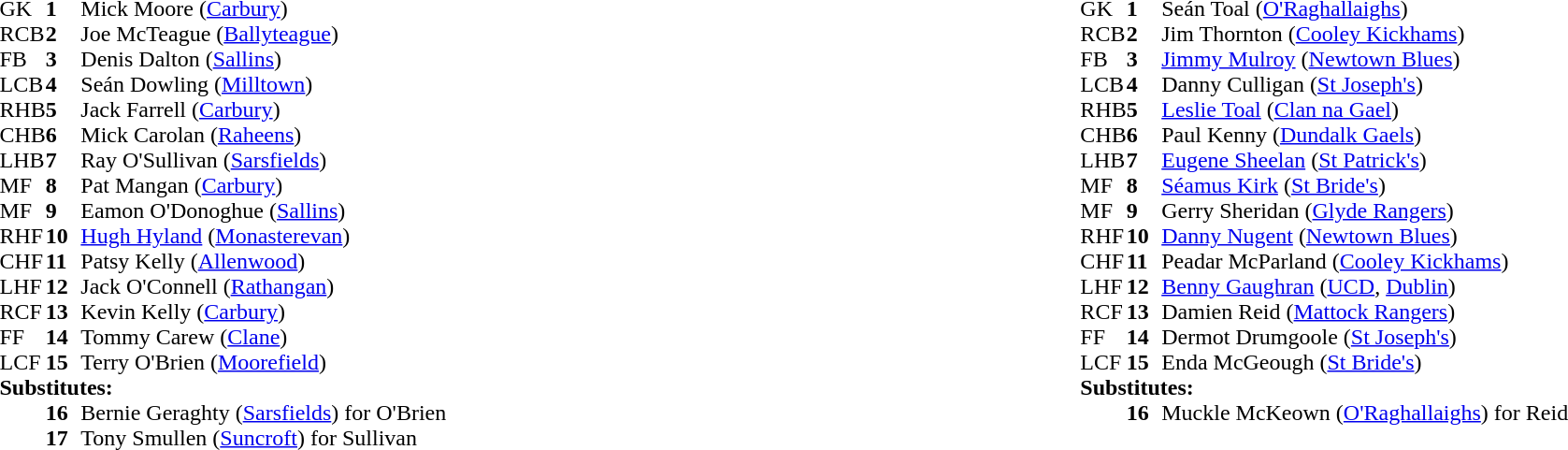<table style="width:100%;">
<tr>
<td style="vertical-align:top; width:50%"><br><table cellspacing="0" cellpadding="0">
<tr>
<th width="25"></th>
<th width="25"></th>
</tr>
<tr>
<td>GK</td>
<td><strong>1</strong></td>
<td>Mick Moore (<a href='#'>Carbury</a>)</td>
</tr>
<tr>
<td>RCB</td>
<td><strong>2</strong></td>
<td>Joe McTeague (<a href='#'>Ballyteague</a>)</td>
</tr>
<tr>
<td>FB</td>
<td><strong>3</strong></td>
<td>Denis Dalton (<a href='#'>Sallins</a>)</td>
</tr>
<tr>
<td>LCB</td>
<td><strong>4</strong></td>
<td>Seán Dowling (<a href='#'>Milltown</a>)</td>
</tr>
<tr>
<td>RHB</td>
<td><strong>5</strong></td>
<td>Jack Farrell (<a href='#'>Carbury</a>)</td>
</tr>
<tr>
<td>CHB</td>
<td><strong>6</strong></td>
<td>Mick Carolan (<a href='#'>Raheens</a>)</td>
</tr>
<tr>
<td>LHB</td>
<td><strong>7</strong></td>
<td>Ray O'Sullivan (<a href='#'>Sarsfields</a>)</td>
</tr>
<tr>
<td>MF</td>
<td><strong>8</strong></td>
<td>Pat Mangan (<a href='#'>Carbury</a>)</td>
</tr>
<tr>
<td>MF</td>
<td><strong>9</strong></td>
<td>Eamon O'Donoghue (<a href='#'>Sallins</a>)</td>
</tr>
<tr>
<td>RHF</td>
<td><strong>10</strong></td>
<td><a href='#'>Hugh Hyland</a> (<a href='#'>Monasterevan</a>)</td>
</tr>
<tr>
<td>CHF</td>
<td><strong>11</strong></td>
<td>Patsy Kelly (<a href='#'>Allenwood</a>)</td>
</tr>
<tr>
<td>LHF</td>
<td><strong>12</strong></td>
<td>Jack O'Connell (<a href='#'>Rathangan</a>)</td>
</tr>
<tr>
<td>RCF</td>
<td><strong>13</strong></td>
<td>Kevin Kelly (<a href='#'>Carbury</a>)</td>
</tr>
<tr>
<td>FF</td>
<td><strong>14</strong></td>
<td>Tommy Carew (<a href='#'>Clane</a>)</td>
</tr>
<tr>
<td>LCF</td>
<td><strong>15</strong></td>
<td>Terry O'Brien (<a href='#'>Moorefield</a>)</td>
</tr>
<tr>
<td colspan=3><strong>Substitutes:</strong></td>
</tr>
<tr>
<td></td>
<td><strong>16</strong></td>
<td>Bernie Geraghty (<a href='#'>Sarsfields</a>) for O'Brien</td>
</tr>
<tr>
<td></td>
<td><strong>17</strong></td>
<td>Tony Smullen (<a href='#'>Suncroft</a>) for Sullivan</td>
</tr>
<tr>
</tr>
</table>
</td>
<td style="vertical-align:top; width:50%"><br><table cellspacing="0" cellpadding="0" style="margin:auto">
<tr>
<th width="25"></th>
<th width="25"></th>
</tr>
<tr>
<td>GK</td>
<td><strong>1</strong></td>
<td>Seán Toal (<a href='#'>O'Raghallaighs</a>)</td>
</tr>
<tr>
<td>RCB</td>
<td><strong>2</strong></td>
<td>Jim Thornton (<a href='#'>Cooley Kickhams</a>)</td>
</tr>
<tr>
<td>FB</td>
<td><strong>3</strong></td>
<td><a href='#'>Jimmy Mulroy</a> (<a href='#'>Newtown Blues</a>)</td>
</tr>
<tr>
<td>LCB</td>
<td><strong>4</strong></td>
<td>Danny Culligan (<a href='#'>St Joseph's</a>)</td>
</tr>
<tr>
<td>RHB</td>
<td><strong>5</strong></td>
<td><a href='#'>Leslie Toal</a> (<a href='#'>Clan na Gael</a>)</td>
</tr>
<tr>
<td>CHB</td>
<td><strong>6</strong></td>
<td>Paul Kenny (<a href='#'>Dundalk Gaels</a>)</td>
</tr>
<tr>
<td>LHB</td>
<td><strong>7</strong></td>
<td><a href='#'>Eugene Sheelan</a> (<a href='#'>St Patrick's</a>)</td>
</tr>
<tr>
<td>MF</td>
<td><strong>8</strong></td>
<td><a href='#'>Séamus Kirk</a> (<a href='#'>St Bride's</a>)</td>
</tr>
<tr>
<td>MF</td>
<td><strong>9</strong></td>
<td>Gerry Sheridan (<a href='#'>Glyde Rangers</a>)</td>
</tr>
<tr>
<td>RHF</td>
<td><strong>10</strong></td>
<td><a href='#'>Danny Nugent</a> (<a href='#'>Newtown Blues</a>)</td>
</tr>
<tr>
<td>CHF</td>
<td><strong>11</strong></td>
<td>Peadar McParland (<a href='#'>Cooley Kickhams</a>)</td>
</tr>
<tr>
<td>LHF</td>
<td><strong>12</strong></td>
<td><a href='#'>Benny Gaughran</a> (<a href='#'>UCD</a>, <a href='#'>Dublin</a>)</td>
</tr>
<tr>
<td>RCF</td>
<td><strong>13</strong></td>
<td>Damien Reid (<a href='#'>Mattock Rangers</a>)</td>
</tr>
<tr>
<td>FF</td>
<td><strong>14</strong></td>
<td>Dermot Drumgoole (<a href='#'>St Joseph's</a>)</td>
</tr>
<tr>
<td>LCF</td>
<td><strong>15</strong></td>
<td>Enda McGeough (<a href='#'>St Bride's</a>)</td>
</tr>
<tr>
<td colspan=3><strong>Substitutes:</strong></td>
</tr>
<tr>
<td></td>
<td><strong>16</strong></td>
<td>Muckle McKeown (<a href='#'>O'Raghallaighs</a>) for Reid</td>
</tr>
<tr>
</tr>
</table>
</td>
</tr>
</table>
